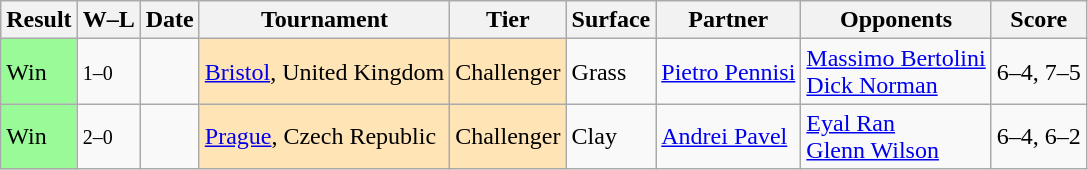<table class="sortable wikitable">
<tr>
<th>Result</th>
<th class="unsortable">W–L</th>
<th>Date</th>
<th>Tournament</th>
<th>Tier</th>
<th>Surface</th>
<th>Partner</th>
<th>Opponents</th>
<th class="unsortable">Score</th>
</tr>
<tr>
<td style="background:#98fb98;">Win</td>
<td><small>1–0</small></td>
<td></td>
<td style="background:moccasin;"><a href='#'>Bristol</a>, United Kingdom</td>
<td style="background:moccasin;">Challenger</td>
<td>Grass</td>
<td> <a href='#'>Pietro Pennisi</a></td>
<td> <a href='#'>Massimo Bertolini</a> <br>  <a href='#'>Dick Norman</a></td>
<td>6–4, 7–5</td>
</tr>
<tr>
<td style="background:#98fb98;">Win</td>
<td><small>2–0</small></td>
<td></td>
<td style="background:moccasin;"><a href='#'>Prague</a>, Czech Republic</td>
<td style="background:moccasin;">Challenger</td>
<td>Clay</td>
<td> <a href='#'>Andrei Pavel</a></td>
<td> <a href='#'>Eyal Ran</a> <br>  <a href='#'>Glenn Wilson</a></td>
<td>6–4, 6–2</td>
</tr>
</table>
